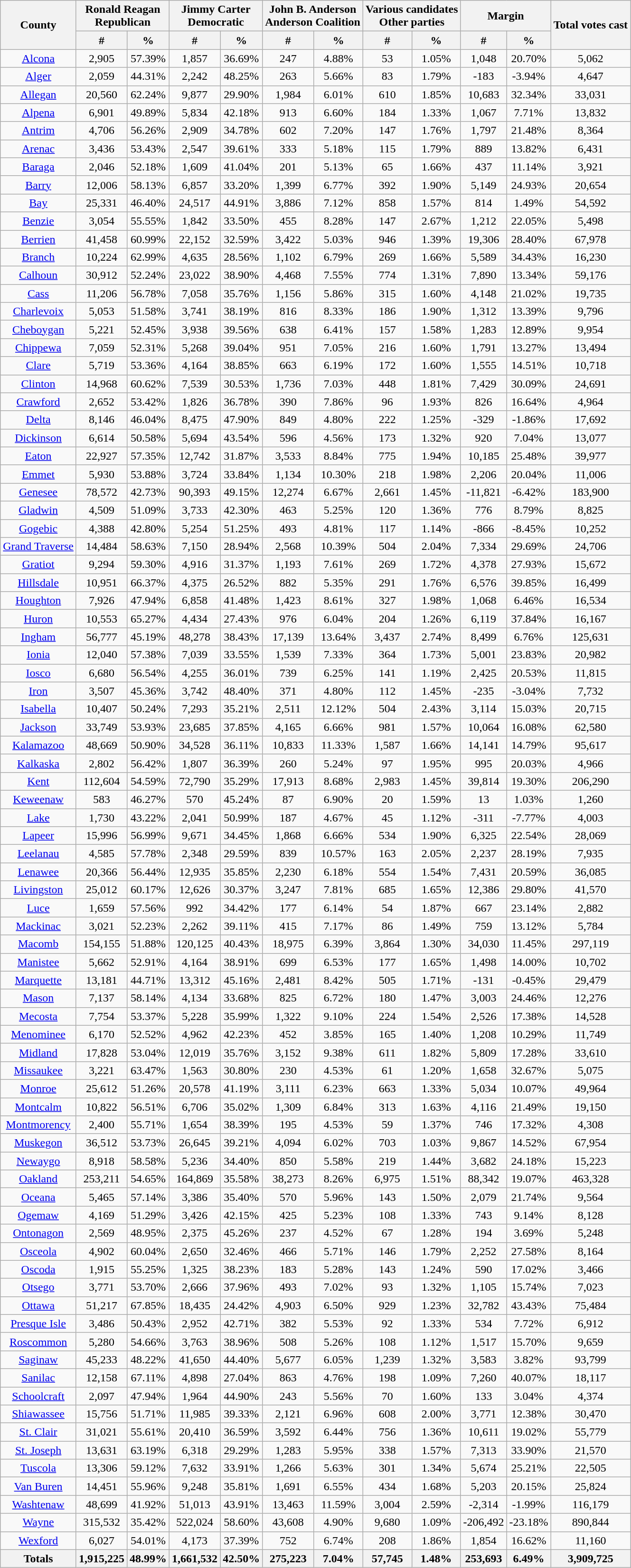<table class="wikitable sortable">
<tr>
<th style="text-align:center;" rowspan="2">County</th>
<th style="text-align:center;" colspan="2">Ronald Reagan<br>Republican</th>
<th style="text-align:center;" colspan="2">Jimmy Carter<br>Democratic</th>
<th style="text-align:center;" colspan="2">John B. Anderson<br>Anderson Coalition</th>
<th style="text-align:center;" colspan="2">Various candidates<br>Other parties</th>
<th style="text-align:center;" colspan="2">Margin</th>
<th style="text-align:center;" rowspan="2">Total votes cast</th>
</tr>
<tr>
<th style="text-align:center;" data-sort-type="number">#</th>
<th style="text-align:center;" data-sort-type="number">%</th>
<th style="text-align:center;" data-sort-type="number">#</th>
<th style="text-align:center;" data-sort-type="number">%</th>
<th style="text-align:center;" data-sort-type="number">#</th>
<th style="text-align:center;" data-sort-type="number">%</th>
<th style="text-align:center;" data-sort-type="number">#</th>
<th style="text-align:center;" data-sort-type="number">%</th>
<th style="text-align:center;" data-sort-type="number">#</th>
<th style="text-align:center;" data-sort-type="number">%</th>
</tr>
<tr style="text-align:center;">
<td><a href='#'>Alcona</a></td>
<td>2,905</td>
<td>57.39%</td>
<td>1,857</td>
<td>36.69%</td>
<td>247</td>
<td>4.88%</td>
<td>53</td>
<td>1.05%</td>
<td>1,048</td>
<td>20.70%</td>
<td>5,062</td>
</tr>
<tr style="text-align:center;">
<td><a href='#'>Alger</a></td>
<td>2,059</td>
<td>44.31%</td>
<td>2,242</td>
<td>48.25%</td>
<td>263</td>
<td>5.66%</td>
<td>83</td>
<td>1.79%</td>
<td>-183</td>
<td>-3.94%</td>
<td>4,647</td>
</tr>
<tr style="text-align:center;">
<td><a href='#'>Allegan</a></td>
<td>20,560</td>
<td>62.24%</td>
<td>9,877</td>
<td>29.90%</td>
<td>1,984</td>
<td>6.01%</td>
<td>610</td>
<td>1.85%</td>
<td>10,683</td>
<td>32.34%</td>
<td>33,031</td>
</tr>
<tr style="text-align:center;">
<td><a href='#'>Alpena</a></td>
<td>6,901</td>
<td>49.89%</td>
<td>5,834</td>
<td>42.18%</td>
<td>913</td>
<td>6.60%</td>
<td>184</td>
<td>1.33%</td>
<td>1,067</td>
<td>7.71%</td>
<td>13,832</td>
</tr>
<tr style="text-align:center;">
<td><a href='#'>Antrim</a></td>
<td>4,706</td>
<td>56.26%</td>
<td>2,909</td>
<td>34.78%</td>
<td>602</td>
<td>7.20%</td>
<td>147</td>
<td>1.76%</td>
<td>1,797</td>
<td>21.48%</td>
<td>8,364</td>
</tr>
<tr style="text-align:center;">
<td><a href='#'>Arenac</a></td>
<td>3,436</td>
<td>53.43%</td>
<td>2,547</td>
<td>39.61%</td>
<td>333</td>
<td>5.18%</td>
<td>115</td>
<td>1.79%</td>
<td>889</td>
<td>13.82%</td>
<td>6,431</td>
</tr>
<tr style="text-align:center;">
<td><a href='#'>Baraga</a></td>
<td>2,046</td>
<td>52.18%</td>
<td>1,609</td>
<td>41.04%</td>
<td>201</td>
<td>5.13%</td>
<td>65</td>
<td>1.66%</td>
<td>437</td>
<td>11.14%</td>
<td>3,921</td>
</tr>
<tr style="text-align:center;">
<td><a href='#'>Barry</a></td>
<td>12,006</td>
<td>58.13%</td>
<td>6,857</td>
<td>33.20%</td>
<td>1,399</td>
<td>6.77%</td>
<td>392</td>
<td>1.90%</td>
<td>5,149</td>
<td>24.93%</td>
<td>20,654</td>
</tr>
<tr style="text-align:center;">
<td><a href='#'>Bay</a></td>
<td>25,331</td>
<td>46.40%</td>
<td>24,517</td>
<td>44.91%</td>
<td>3,886</td>
<td>7.12%</td>
<td>858</td>
<td>1.57%</td>
<td>814</td>
<td>1.49%</td>
<td>54,592</td>
</tr>
<tr style="text-align:center;">
<td><a href='#'>Benzie</a></td>
<td>3,054</td>
<td>55.55%</td>
<td>1,842</td>
<td>33.50%</td>
<td>455</td>
<td>8.28%</td>
<td>147</td>
<td>2.67%</td>
<td>1,212</td>
<td>22.05%</td>
<td>5,498</td>
</tr>
<tr style="text-align:center;">
<td><a href='#'>Berrien</a></td>
<td>41,458</td>
<td>60.99%</td>
<td>22,152</td>
<td>32.59%</td>
<td>3,422</td>
<td>5.03%</td>
<td>946</td>
<td>1.39%</td>
<td>19,306</td>
<td>28.40%</td>
<td>67,978</td>
</tr>
<tr style="text-align:center;">
<td><a href='#'>Branch</a></td>
<td>10,224</td>
<td>62.99%</td>
<td>4,635</td>
<td>28.56%</td>
<td>1,102</td>
<td>6.79%</td>
<td>269</td>
<td>1.66%</td>
<td>5,589</td>
<td>34.43%</td>
<td>16,230</td>
</tr>
<tr style="text-align:center;">
<td><a href='#'>Calhoun</a></td>
<td>30,912</td>
<td>52.24%</td>
<td>23,022</td>
<td>38.90%</td>
<td>4,468</td>
<td>7.55%</td>
<td>774</td>
<td>1.31%</td>
<td>7,890</td>
<td>13.34%</td>
<td>59,176</td>
</tr>
<tr style="text-align:center;">
<td><a href='#'>Cass</a></td>
<td>11,206</td>
<td>56.78%</td>
<td>7,058</td>
<td>35.76%</td>
<td>1,156</td>
<td>5.86%</td>
<td>315</td>
<td>1.60%</td>
<td>4,148</td>
<td>21.02%</td>
<td>19,735</td>
</tr>
<tr style="text-align:center;">
<td><a href='#'>Charlevoix</a></td>
<td>5,053</td>
<td>51.58%</td>
<td>3,741</td>
<td>38.19%</td>
<td>816</td>
<td>8.33%</td>
<td>186</td>
<td>1.90%</td>
<td>1,312</td>
<td>13.39%</td>
<td>9,796</td>
</tr>
<tr style="text-align:center;">
<td><a href='#'>Cheboygan</a></td>
<td>5,221</td>
<td>52.45%</td>
<td>3,938</td>
<td>39.56%</td>
<td>638</td>
<td>6.41%</td>
<td>157</td>
<td>1.58%</td>
<td>1,283</td>
<td>12.89%</td>
<td>9,954</td>
</tr>
<tr style="text-align:center;">
<td><a href='#'>Chippewa</a></td>
<td>7,059</td>
<td>52.31%</td>
<td>5,268</td>
<td>39.04%</td>
<td>951</td>
<td>7.05%</td>
<td>216</td>
<td>1.60%</td>
<td>1,791</td>
<td>13.27%</td>
<td>13,494</td>
</tr>
<tr style="text-align:center;">
<td><a href='#'>Clare</a></td>
<td>5,719</td>
<td>53.36%</td>
<td>4,164</td>
<td>38.85%</td>
<td>663</td>
<td>6.19%</td>
<td>172</td>
<td>1.60%</td>
<td>1,555</td>
<td>14.51%</td>
<td>10,718</td>
</tr>
<tr style="text-align:center;">
<td><a href='#'>Clinton</a></td>
<td>14,968</td>
<td>60.62%</td>
<td>7,539</td>
<td>30.53%</td>
<td>1,736</td>
<td>7.03%</td>
<td>448</td>
<td>1.81%</td>
<td>7,429</td>
<td>30.09%</td>
<td>24,691</td>
</tr>
<tr style="text-align:center;">
<td><a href='#'>Crawford</a></td>
<td>2,652</td>
<td>53.42%</td>
<td>1,826</td>
<td>36.78%</td>
<td>390</td>
<td>7.86%</td>
<td>96</td>
<td>1.93%</td>
<td>826</td>
<td>16.64%</td>
<td>4,964</td>
</tr>
<tr style="text-align:center;">
<td><a href='#'>Delta</a></td>
<td>8,146</td>
<td>46.04%</td>
<td>8,475</td>
<td>47.90%</td>
<td>849</td>
<td>4.80%</td>
<td>222</td>
<td>1.25%</td>
<td>-329</td>
<td>-1.86%</td>
<td>17,692</td>
</tr>
<tr style="text-align:center;">
<td><a href='#'>Dickinson</a></td>
<td>6,614</td>
<td>50.58%</td>
<td>5,694</td>
<td>43.54%</td>
<td>596</td>
<td>4.56%</td>
<td>173</td>
<td>1.32%</td>
<td>920</td>
<td>7.04%</td>
<td>13,077</td>
</tr>
<tr style="text-align:center;">
<td><a href='#'>Eaton</a></td>
<td>22,927</td>
<td>57.35%</td>
<td>12,742</td>
<td>31.87%</td>
<td>3,533</td>
<td>8.84%</td>
<td>775</td>
<td>1.94%</td>
<td>10,185</td>
<td>25.48%</td>
<td>39,977</td>
</tr>
<tr style="text-align:center;">
<td><a href='#'>Emmet</a></td>
<td>5,930</td>
<td>53.88%</td>
<td>3,724</td>
<td>33.84%</td>
<td>1,134</td>
<td>10.30%</td>
<td>218</td>
<td>1.98%</td>
<td>2,206</td>
<td>20.04%</td>
<td>11,006</td>
</tr>
<tr style="text-align:center;">
<td><a href='#'>Genesee</a></td>
<td>78,572</td>
<td>42.73%</td>
<td>90,393</td>
<td>49.15%</td>
<td>12,274</td>
<td>6.67%</td>
<td>2,661</td>
<td>1.45%</td>
<td>-11,821</td>
<td>-6.42%</td>
<td>183,900</td>
</tr>
<tr style="text-align:center;">
<td><a href='#'>Gladwin</a></td>
<td>4,509</td>
<td>51.09%</td>
<td>3,733</td>
<td>42.30%</td>
<td>463</td>
<td>5.25%</td>
<td>120</td>
<td>1.36%</td>
<td>776</td>
<td>8.79%</td>
<td>8,825</td>
</tr>
<tr style="text-align:center;">
<td><a href='#'>Gogebic</a></td>
<td>4,388</td>
<td>42.80%</td>
<td>5,254</td>
<td>51.25%</td>
<td>493</td>
<td>4.81%</td>
<td>117</td>
<td>1.14%</td>
<td>-866</td>
<td>-8.45%</td>
<td>10,252</td>
</tr>
<tr style="text-align:center;">
<td><a href='#'>Grand Traverse</a></td>
<td>14,484</td>
<td>58.63%</td>
<td>7,150</td>
<td>28.94%</td>
<td>2,568</td>
<td>10.39%</td>
<td>504</td>
<td>2.04%</td>
<td>7,334</td>
<td>29.69%</td>
<td>24,706</td>
</tr>
<tr style="text-align:center;">
<td><a href='#'>Gratiot</a></td>
<td>9,294</td>
<td>59.30%</td>
<td>4,916</td>
<td>31.37%</td>
<td>1,193</td>
<td>7.61%</td>
<td>269</td>
<td>1.72%</td>
<td>4,378</td>
<td>27.93%</td>
<td>15,672</td>
</tr>
<tr style="text-align:center;">
<td><a href='#'>Hillsdale</a></td>
<td>10,951</td>
<td>66.37%</td>
<td>4,375</td>
<td>26.52%</td>
<td>882</td>
<td>5.35%</td>
<td>291</td>
<td>1.76%</td>
<td>6,576</td>
<td>39.85%</td>
<td>16,499</td>
</tr>
<tr style="text-align:center;">
<td><a href='#'>Houghton</a></td>
<td>7,926</td>
<td>47.94%</td>
<td>6,858</td>
<td>41.48%</td>
<td>1,423</td>
<td>8.61%</td>
<td>327</td>
<td>1.98%</td>
<td>1,068</td>
<td>6.46%</td>
<td>16,534</td>
</tr>
<tr style="text-align:center;">
<td><a href='#'>Huron</a></td>
<td>10,553</td>
<td>65.27%</td>
<td>4,434</td>
<td>27.43%</td>
<td>976</td>
<td>6.04%</td>
<td>204</td>
<td>1.26%</td>
<td>6,119</td>
<td>37.84%</td>
<td>16,167</td>
</tr>
<tr style="text-align:center;">
<td><a href='#'>Ingham</a></td>
<td>56,777</td>
<td>45.19%</td>
<td>48,278</td>
<td>38.43%</td>
<td>17,139</td>
<td>13.64%</td>
<td>3,437</td>
<td>2.74%</td>
<td>8,499</td>
<td>6.76%</td>
<td>125,631</td>
</tr>
<tr style="text-align:center;">
<td><a href='#'>Ionia</a></td>
<td>12,040</td>
<td>57.38%</td>
<td>7,039</td>
<td>33.55%</td>
<td>1,539</td>
<td>7.33%</td>
<td>364</td>
<td>1.73%</td>
<td>5,001</td>
<td>23.83%</td>
<td>20,982</td>
</tr>
<tr style="text-align:center;">
<td><a href='#'>Iosco</a></td>
<td>6,680</td>
<td>56.54%</td>
<td>4,255</td>
<td>36.01%</td>
<td>739</td>
<td>6.25%</td>
<td>141</td>
<td>1.19%</td>
<td>2,425</td>
<td>20.53%</td>
<td>11,815</td>
</tr>
<tr style="text-align:center;">
<td><a href='#'>Iron</a></td>
<td>3,507</td>
<td>45.36%</td>
<td>3,742</td>
<td>48.40%</td>
<td>371</td>
<td>4.80%</td>
<td>112</td>
<td>1.45%</td>
<td>-235</td>
<td>-3.04%</td>
<td>7,732</td>
</tr>
<tr style="text-align:center;">
<td><a href='#'>Isabella</a></td>
<td>10,407</td>
<td>50.24%</td>
<td>7,293</td>
<td>35.21%</td>
<td>2,511</td>
<td>12.12%</td>
<td>504</td>
<td>2.43%</td>
<td>3,114</td>
<td>15.03%</td>
<td>20,715</td>
</tr>
<tr style="text-align:center;">
<td><a href='#'>Jackson</a></td>
<td>33,749</td>
<td>53.93%</td>
<td>23,685</td>
<td>37.85%</td>
<td>4,165</td>
<td>6.66%</td>
<td>981</td>
<td>1.57%</td>
<td>10,064</td>
<td>16.08%</td>
<td>62,580</td>
</tr>
<tr style="text-align:center;">
<td><a href='#'>Kalamazoo</a></td>
<td>48,669</td>
<td>50.90%</td>
<td>34,528</td>
<td>36.11%</td>
<td>10,833</td>
<td>11.33%</td>
<td>1,587</td>
<td>1.66%</td>
<td>14,141</td>
<td>14.79%</td>
<td>95,617</td>
</tr>
<tr style="text-align:center;">
<td><a href='#'>Kalkaska</a></td>
<td>2,802</td>
<td>56.42%</td>
<td>1,807</td>
<td>36.39%</td>
<td>260</td>
<td>5.24%</td>
<td>97</td>
<td>1.95%</td>
<td>995</td>
<td>20.03%</td>
<td>4,966</td>
</tr>
<tr style="text-align:center;">
<td><a href='#'>Kent</a></td>
<td>112,604</td>
<td>54.59%</td>
<td>72,790</td>
<td>35.29%</td>
<td>17,913</td>
<td>8.68%</td>
<td>2,983</td>
<td>1.45%</td>
<td>39,814</td>
<td>19.30%</td>
<td>206,290</td>
</tr>
<tr style="text-align:center;">
<td><a href='#'>Keweenaw</a></td>
<td>583</td>
<td>46.27%</td>
<td>570</td>
<td>45.24%</td>
<td>87</td>
<td>6.90%</td>
<td>20</td>
<td>1.59%</td>
<td>13</td>
<td>1.03%</td>
<td>1,260</td>
</tr>
<tr style="text-align:center;">
<td><a href='#'>Lake</a></td>
<td>1,730</td>
<td>43.22%</td>
<td>2,041</td>
<td>50.99%</td>
<td>187</td>
<td>4.67%</td>
<td>45</td>
<td>1.12%</td>
<td>-311</td>
<td>-7.77%</td>
<td>4,003</td>
</tr>
<tr style="text-align:center;">
<td><a href='#'>Lapeer</a></td>
<td>15,996</td>
<td>56.99%</td>
<td>9,671</td>
<td>34.45%</td>
<td>1,868</td>
<td>6.66%</td>
<td>534</td>
<td>1.90%</td>
<td>6,325</td>
<td>22.54%</td>
<td>28,069</td>
</tr>
<tr style="text-align:center;">
<td><a href='#'>Leelanau</a></td>
<td>4,585</td>
<td>57.78%</td>
<td>2,348</td>
<td>29.59%</td>
<td>839</td>
<td>10.57%</td>
<td>163</td>
<td>2.05%</td>
<td>2,237</td>
<td>28.19%</td>
<td>7,935</td>
</tr>
<tr style="text-align:center;">
<td><a href='#'>Lenawee</a></td>
<td>20,366</td>
<td>56.44%</td>
<td>12,935</td>
<td>35.85%</td>
<td>2,230</td>
<td>6.18%</td>
<td>554</td>
<td>1.54%</td>
<td>7,431</td>
<td>20.59%</td>
<td>36,085</td>
</tr>
<tr style="text-align:center;">
<td><a href='#'>Livingston</a></td>
<td>25,012</td>
<td>60.17%</td>
<td>12,626</td>
<td>30.37%</td>
<td>3,247</td>
<td>7.81%</td>
<td>685</td>
<td>1.65%</td>
<td>12,386</td>
<td>29.80%</td>
<td>41,570</td>
</tr>
<tr style="text-align:center;">
<td><a href='#'>Luce</a></td>
<td>1,659</td>
<td>57.56%</td>
<td>992</td>
<td>34.42%</td>
<td>177</td>
<td>6.14%</td>
<td>54</td>
<td>1.87%</td>
<td>667</td>
<td>23.14%</td>
<td>2,882</td>
</tr>
<tr style="text-align:center;">
<td><a href='#'>Mackinac</a></td>
<td>3,021</td>
<td>52.23%</td>
<td>2,262</td>
<td>39.11%</td>
<td>415</td>
<td>7.17%</td>
<td>86</td>
<td>1.49%</td>
<td>759</td>
<td>13.12%</td>
<td>5,784</td>
</tr>
<tr style="text-align:center;">
<td><a href='#'>Macomb</a></td>
<td>154,155</td>
<td>51.88%</td>
<td>120,125</td>
<td>40.43%</td>
<td>18,975</td>
<td>6.39%</td>
<td>3,864</td>
<td>1.30%</td>
<td>34,030</td>
<td>11.45%</td>
<td>297,119</td>
</tr>
<tr style="text-align:center;">
<td><a href='#'>Manistee</a></td>
<td>5,662</td>
<td>52.91%</td>
<td>4,164</td>
<td>38.91%</td>
<td>699</td>
<td>6.53%</td>
<td>177</td>
<td>1.65%</td>
<td>1,498</td>
<td>14.00%</td>
<td>10,702</td>
</tr>
<tr style="text-align:center;">
<td><a href='#'>Marquette</a></td>
<td>13,181</td>
<td>44.71%</td>
<td>13,312</td>
<td>45.16%</td>
<td>2,481</td>
<td>8.42%</td>
<td>505</td>
<td>1.71%</td>
<td>-131</td>
<td>-0.45%</td>
<td>29,479</td>
</tr>
<tr style="text-align:center;">
<td><a href='#'>Mason</a></td>
<td>7,137</td>
<td>58.14%</td>
<td>4,134</td>
<td>33.68%</td>
<td>825</td>
<td>6.72%</td>
<td>180</td>
<td>1.47%</td>
<td>3,003</td>
<td>24.46%</td>
<td>12,276</td>
</tr>
<tr style="text-align:center;">
<td><a href='#'>Mecosta</a></td>
<td>7,754</td>
<td>53.37%</td>
<td>5,228</td>
<td>35.99%</td>
<td>1,322</td>
<td>9.10%</td>
<td>224</td>
<td>1.54%</td>
<td>2,526</td>
<td>17.38%</td>
<td>14,528</td>
</tr>
<tr style="text-align:center;">
<td><a href='#'>Menominee</a></td>
<td>6,170</td>
<td>52.52%</td>
<td>4,962</td>
<td>42.23%</td>
<td>452</td>
<td>3.85%</td>
<td>165</td>
<td>1.40%</td>
<td>1,208</td>
<td>10.29%</td>
<td>11,749</td>
</tr>
<tr style="text-align:center;">
<td><a href='#'>Midland</a></td>
<td>17,828</td>
<td>53.04%</td>
<td>12,019</td>
<td>35.76%</td>
<td>3,152</td>
<td>9.38%</td>
<td>611</td>
<td>1.82%</td>
<td>5,809</td>
<td>17.28%</td>
<td>33,610</td>
</tr>
<tr style="text-align:center;">
<td><a href='#'>Missaukee</a></td>
<td>3,221</td>
<td>63.47%</td>
<td>1,563</td>
<td>30.80%</td>
<td>230</td>
<td>4.53%</td>
<td>61</td>
<td>1.20%</td>
<td>1,658</td>
<td>32.67%</td>
<td>5,075</td>
</tr>
<tr style="text-align:center;">
<td><a href='#'>Monroe</a></td>
<td>25,612</td>
<td>51.26%</td>
<td>20,578</td>
<td>41.19%</td>
<td>3,111</td>
<td>6.23%</td>
<td>663</td>
<td>1.33%</td>
<td>5,034</td>
<td>10.07%</td>
<td>49,964</td>
</tr>
<tr style="text-align:center;">
<td><a href='#'>Montcalm</a></td>
<td>10,822</td>
<td>56.51%</td>
<td>6,706</td>
<td>35.02%</td>
<td>1,309</td>
<td>6.84%</td>
<td>313</td>
<td>1.63%</td>
<td>4,116</td>
<td>21.49%</td>
<td>19,150</td>
</tr>
<tr style="text-align:center;">
<td><a href='#'>Montmorency</a></td>
<td>2,400</td>
<td>55.71%</td>
<td>1,654</td>
<td>38.39%</td>
<td>195</td>
<td>4.53%</td>
<td>59</td>
<td>1.37%</td>
<td>746</td>
<td>17.32%</td>
<td>4,308</td>
</tr>
<tr style="text-align:center;">
<td><a href='#'>Muskegon</a></td>
<td>36,512</td>
<td>53.73%</td>
<td>26,645</td>
<td>39.21%</td>
<td>4,094</td>
<td>6.02%</td>
<td>703</td>
<td>1.03%</td>
<td>9,867</td>
<td>14.52%</td>
<td>67,954</td>
</tr>
<tr style="text-align:center;">
<td><a href='#'>Newaygo</a></td>
<td>8,918</td>
<td>58.58%</td>
<td>5,236</td>
<td>34.40%</td>
<td>850</td>
<td>5.58%</td>
<td>219</td>
<td>1.44%</td>
<td>3,682</td>
<td>24.18%</td>
<td>15,223</td>
</tr>
<tr style="text-align:center;">
<td><a href='#'>Oakland</a></td>
<td>253,211</td>
<td>54.65%</td>
<td>164,869</td>
<td>35.58%</td>
<td>38,273</td>
<td>8.26%</td>
<td>6,975</td>
<td>1.51%</td>
<td>88,342</td>
<td>19.07%</td>
<td>463,328</td>
</tr>
<tr style="text-align:center;">
<td><a href='#'>Oceana</a></td>
<td>5,465</td>
<td>57.14%</td>
<td>3,386</td>
<td>35.40%</td>
<td>570</td>
<td>5.96%</td>
<td>143</td>
<td>1.50%</td>
<td>2,079</td>
<td>21.74%</td>
<td>9,564</td>
</tr>
<tr style="text-align:center;">
<td><a href='#'>Ogemaw</a></td>
<td>4,169</td>
<td>51.29%</td>
<td>3,426</td>
<td>42.15%</td>
<td>425</td>
<td>5.23%</td>
<td>108</td>
<td>1.33%</td>
<td>743</td>
<td>9.14%</td>
<td>8,128</td>
</tr>
<tr style="text-align:center;">
<td><a href='#'>Ontonagon</a></td>
<td>2,569</td>
<td>48.95%</td>
<td>2,375</td>
<td>45.26%</td>
<td>237</td>
<td>4.52%</td>
<td>67</td>
<td>1.28%</td>
<td>194</td>
<td>3.69%</td>
<td>5,248</td>
</tr>
<tr style="text-align:center;">
<td><a href='#'>Osceola</a></td>
<td>4,902</td>
<td>60.04%</td>
<td>2,650</td>
<td>32.46%</td>
<td>466</td>
<td>5.71%</td>
<td>146</td>
<td>1.79%</td>
<td>2,252</td>
<td>27.58%</td>
<td>8,164</td>
</tr>
<tr style="text-align:center;">
<td><a href='#'>Oscoda</a></td>
<td>1,915</td>
<td>55.25%</td>
<td>1,325</td>
<td>38.23%</td>
<td>183</td>
<td>5.28%</td>
<td>143</td>
<td>1.24%</td>
<td>590</td>
<td>17.02%</td>
<td>3,466</td>
</tr>
<tr style="text-align:center;">
<td><a href='#'>Otsego</a></td>
<td>3,771</td>
<td>53.70%</td>
<td>2,666</td>
<td>37.96%</td>
<td>493</td>
<td>7.02%</td>
<td>93</td>
<td>1.32%</td>
<td>1,105</td>
<td>15.74%</td>
<td>7,023</td>
</tr>
<tr style="text-align:center;">
<td><a href='#'>Ottawa</a></td>
<td>51,217</td>
<td>67.85%</td>
<td>18,435</td>
<td>24.42%</td>
<td>4,903</td>
<td>6.50%</td>
<td>929</td>
<td>1.23%</td>
<td>32,782</td>
<td>43.43%</td>
<td>75,484</td>
</tr>
<tr style="text-align:center;">
<td><a href='#'>Presque Isle</a></td>
<td>3,486</td>
<td>50.43%</td>
<td>2,952</td>
<td>42.71%</td>
<td>382</td>
<td>5.53%</td>
<td>92</td>
<td>1.33%</td>
<td>534</td>
<td>7.72%</td>
<td>6,912</td>
</tr>
<tr style="text-align:center;">
<td><a href='#'>Roscommon</a></td>
<td>5,280</td>
<td>54.66%</td>
<td>3,763</td>
<td>38.96%</td>
<td>508</td>
<td>5.26%</td>
<td>108</td>
<td>1.12%</td>
<td>1,517</td>
<td>15.70%</td>
<td>9,659</td>
</tr>
<tr style="text-align:center;">
<td><a href='#'>Saginaw</a></td>
<td>45,233</td>
<td>48.22%</td>
<td>41,650</td>
<td>44.40%</td>
<td>5,677</td>
<td>6.05%</td>
<td>1,239</td>
<td>1.32%</td>
<td>3,583</td>
<td>3.82%</td>
<td>93,799</td>
</tr>
<tr style="text-align:center;">
<td><a href='#'>Sanilac</a></td>
<td>12,158</td>
<td>67.11%</td>
<td>4,898</td>
<td>27.04%</td>
<td>863</td>
<td>4.76%</td>
<td>198</td>
<td>1.09%</td>
<td>7,260</td>
<td>40.07%</td>
<td>18,117</td>
</tr>
<tr style="text-align:center;">
<td><a href='#'>Schoolcraft</a></td>
<td>2,097</td>
<td>47.94%</td>
<td>1,964</td>
<td>44.90%</td>
<td>243</td>
<td>5.56%</td>
<td>70</td>
<td>1.60%</td>
<td>133</td>
<td>3.04%</td>
<td>4,374</td>
</tr>
<tr style="text-align:center;">
<td><a href='#'>Shiawassee</a></td>
<td>15,756</td>
<td>51.71%</td>
<td>11,985</td>
<td>39.33%</td>
<td>2,121</td>
<td>6.96%</td>
<td>608</td>
<td>2.00%</td>
<td>3,771</td>
<td>12.38%</td>
<td>30,470</td>
</tr>
<tr style="text-align:center;">
<td><a href='#'>St. Clair</a></td>
<td>31,021</td>
<td>55.61%</td>
<td>20,410</td>
<td>36.59%</td>
<td>3,592</td>
<td>6.44%</td>
<td>756</td>
<td>1.36%</td>
<td>10,611</td>
<td>19.02%</td>
<td>55,779</td>
</tr>
<tr style="text-align:center;">
<td><a href='#'>St. Joseph</a></td>
<td>13,631</td>
<td>63.19%</td>
<td>6,318</td>
<td>29.29%</td>
<td>1,283</td>
<td>5.95%</td>
<td>338</td>
<td>1.57%</td>
<td>7,313</td>
<td>33.90%</td>
<td>21,570</td>
</tr>
<tr style="text-align:center;">
<td><a href='#'>Tuscola</a></td>
<td>13,306</td>
<td>59.12%</td>
<td>7,632</td>
<td>33.91%</td>
<td>1,266</td>
<td>5.63%</td>
<td>301</td>
<td>1.34%</td>
<td>5,674</td>
<td>25.21%</td>
<td>22,505</td>
</tr>
<tr style="text-align:center;">
<td><a href='#'>Van Buren</a></td>
<td>14,451</td>
<td>55.96%</td>
<td>9,248</td>
<td>35.81%</td>
<td>1,691</td>
<td>6.55%</td>
<td>434</td>
<td>1.68%</td>
<td>5,203</td>
<td>20.15%</td>
<td>25,824</td>
</tr>
<tr style="text-align:center;">
<td><a href='#'>Washtenaw</a></td>
<td>48,699</td>
<td>41.92%</td>
<td>51,013</td>
<td>43.91%</td>
<td>13,463</td>
<td>11.59%</td>
<td>3,004</td>
<td>2.59%</td>
<td>-2,314</td>
<td>-1.99%</td>
<td>116,179</td>
</tr>
<tr style="text-align:center;">
<td><a href='#'>Wayne</a></td>
<td>315,532</td>
<td>35.42%</td>
<td>522,024</td>
<td>58.60%</td>
<td>43,608</td>
<td>4.90%</td>
<td>9,680</td>
<td>1.09%</td>
<td>-206,492</td>
<td>-23.18%</td>
<td>890,844</td>
</tr>
<tr style="text-align:center;">
<td><a href='#'>Wexford</a></td>
<td>6,027</td>
<td>54.01%</td>
<td>4,173</td>
<td>37.39%</td>
<td>752</td>
<td>6.74%</td>
<td>208</td>
<td>1.86%</td>
<td>1,854</td>
<td>16.62%</td>
<td>11,160</td>
</tr>
<tr style="text-align:center;">
<th>Totals</th>
<th>1,915,225</th>
<th>48.99%</th>
<th>1,661,532</th>
<th>42.50%</th>
<th>275,223</th>
<th>7.04%</th>
<th>57,745</th>
<th>1.48%</th>
<th>253,693</th>
<th>6.49%</th>
<th>3,909,725</th>
</tr>
</table>
